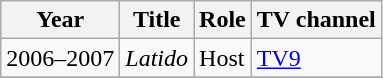<table class="wikitable">
<tr>
<th>Year</th>
<th>Title</th>
<th>Role</th>
<th>TV channel</th>
</tr>
<tr>
<td>2006–2007</td>
<td><em>Latido</em></td>
<td>Host</td>
<td><a href='#'>TV9</a></td>
</tr>
<tr>
</tr>
</table>
